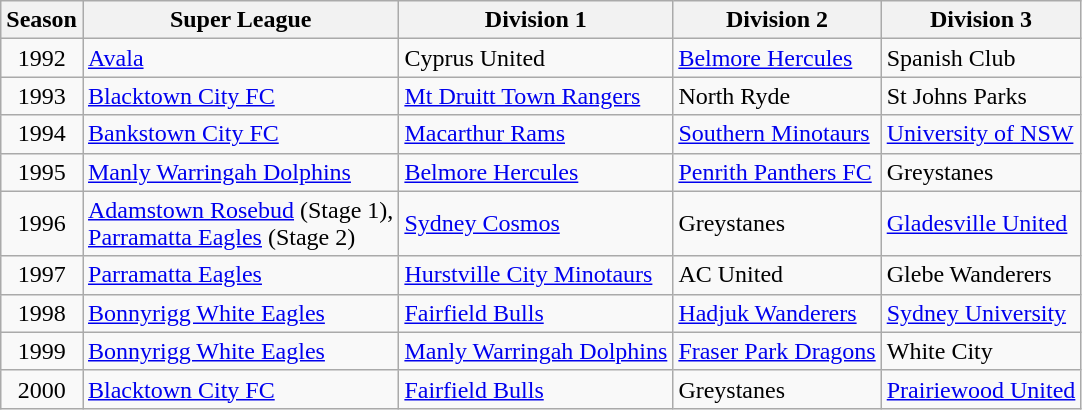<table class="wikitable">
<tr>
<th>Season</th>
<th>Super League</th>
<th>Division 1</th>
<th>Division 2</th>
<th>Division 3</th>
</tr>
<tr>
<td style=text-align:center>1992</td>
<td><a href='#'>Avala</a></td>
<td>Cyprus United</td>
<td><a href='#'>Belmore Hercules</a></td>
<td>Spanish Club</td>
</tr>
<tr>
<td style=text-align:center>1993</td>
<td><a href='#'>Blacktown City FC</a></td>
<td><a href='#'>Mt Druitt Town Rangers</a></td>
<td>North Ryde</td>
<td>St Johns Parks</td>
</tr>
<tr>
<td style=text-align:center>1994</td>
<td><a href='#'>Bankstown City FC</a></td>
<td><a href='#'>Macarthur Rams</a></td>
<td><a href='#'>Southern Minotaurs</a></td>
<td><a href='#'>University of NSW</a></td>
</tr>
<tr>
<td style=text-align:center>1995</td>
<td><a href='#'>Manly Warringah Dolphins</a></td>
<td><a href='#'>Belmore Hercules</a></td>
<td><a href='#'>Penrith Panthers FC</a></td>
<td>Greystanes</td>
</tr>
<tr>
<td style=text-align:center>1996</td>
<td><a href='#'>Adamstown Rosebud</a> (Stage 1), <br><a href='#'>Parramatta Eagles</a> (Stage 2)</td>
<td><a href='#'>Sydney Cosmos</a></td>
<td>Greystanes</td>
<td><a href='#'>Gladesville United</a></td>
</tr>
<tr>
<td style=text-align:center>1997</td>
<td><a href='#'>Parramatta Eagles</a></td>
<td><a href='#'>Hurstville City Minotaurs</a></td>
<td>AC United</td>
<td>Glebe Wanderers</td>
</tr>
<tr>
<td style=text-align:center>1998</td>
<td><a href='#'>Bonnyrigg White Eagles</a></td>
<td><a href='#'>Fairfield Bulls</a></td>
<td><a href='#'>Hadjuk Wanderers</a></td>
<td><a href='#'>Sydney University</a></td>
</tr>
<tr>
<td style=text-align:center>1999</td>
<td><a href='#'>Bonnyrigg White Eagles</a></td>
<td><a href='#'>Manly Warringah Dolphins</a></td>
<td><a href='#'>Fraser Park Dragons</a></td>
<td>White City</td>
</tr>
<tr>
<td style=text-align:center>2000</td>
<td><a href='#'>Blacktown City FC</a></td>
<td><a href='#'>Fairfield Bulls</a></td>
<td>Greystanes</td>
<td><a href='#'>Prairiewood United</a></td>
</tr>
</table>
